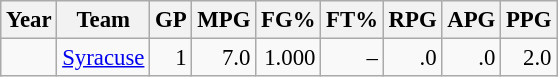<table class="wikitable sortable" style="font-size:95%; text-align:right;">
<tr>
<th>Year</th>
<th>Team</th>
<th>GP</th>
<th>MPG</th>
<th>FG%</th>
<th>FT%</th>
<th>RPG</th>
<th>APG</th>
<th>PPG</th>
</tr>
<tr>
<td style="text-align:left;"></td>
<td style="text-align:left;"><a href='#'>Syracuse</a></td>
<td>1</td>
<td>7.0</td>
<td>1.000</td>
<td>–</td>
<td>.0</td>
<td>.0</td>
<td>2.0</td>
</tr>
</table>
